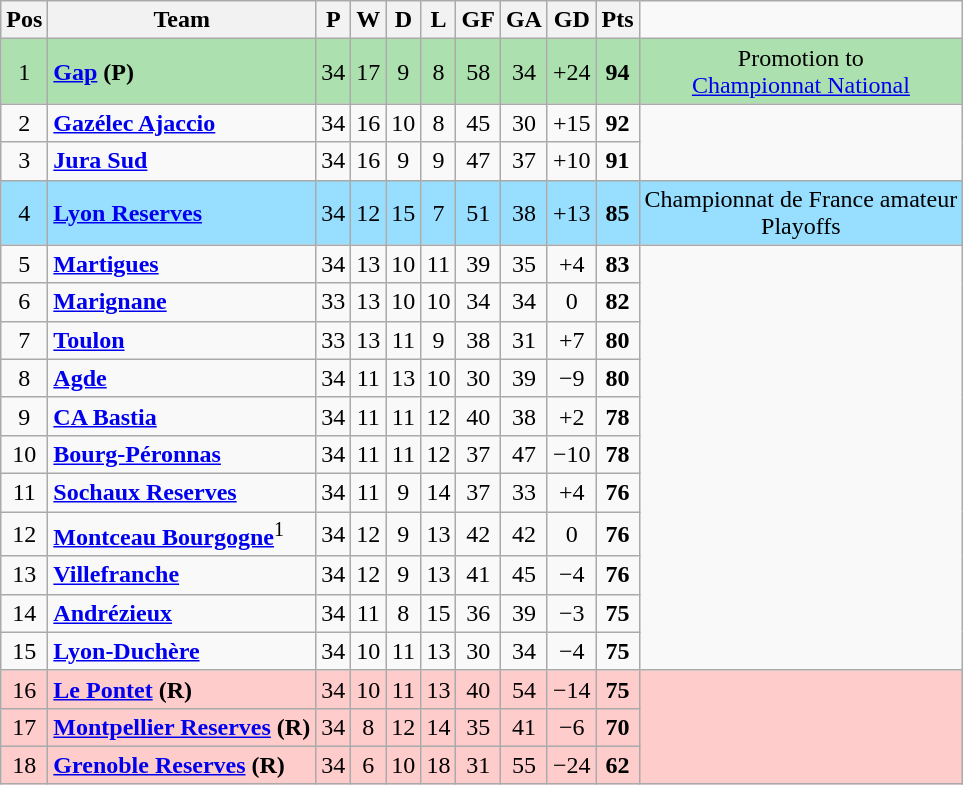<table class="wikitable sortable" style="text-align: center;">
<tr>
<th align="center">Pos</th>
<th align="center">Team</th>
<th align="center">P</th>
<th align="center">W</th>
<th align="center">D</th>
<th align="center">L</th>
<th align="center">GF</th>
<th align="center">GA</th>
<th align="center">GD</th>
<th align="center">Pts</th>
</tr>
<tr align=center style="background:#ACE1AF;">
<td>1</td>
<td style="text-align:left;"><strong><a href='#'>Gap</a></strong> <strong>(P)</strong></td>
<td>34</td>
<td>17</td>
<td>9</td>
<td>8</td>
<td>58</td>
<td>34</td>
<td>+24</td>
<td><strong>94</strong></td>
<td>Promotion to <br> <a href='#'>Championnat National</a></td>
</tr>
<tr>
<td>2</td>
<td style="text-align:left;"><strong><a href='#'>Gazélec Ajaccio</a></strong></td>
<td>34</td>
<td>16</td>
<td>10</td>
<td>8</td>
<td>45</td>
<td>30</td>
<td>+15</td>
<td><strong>92</strong></td>
</tr>
<tr>
<td>3</td>
<td style="text-align:left;"><strong><a href='#'>Jura Sud</a></strong></td>
<td>34</td>
<td>16</td>
<td>9</td>
<td>9</td>
<td>47</td>
<td>37</td>
<td>+10</td>
<td><strong>91</strong></td>
</tr>
<tr align=center style="background:#97DEFF;">
<td>4</td>
<td style="text-align:left;"><strong><a href='#'>Lyon Reserves</a></strong></td>
<td>34</td>
<td>12</td>
<td>15</td>
<td>7</td>
<td>51</td>
<td>38</td>
<td>+13</td>
<td><strong>85</strong></td>
<td>Championnat de France amateur <br> Playoffs</td>
</tr>
<tr>
<td>5</td>
<td style="text-align:left;"><strong><a href='#'>Martigues</a></strong></td>
<td>34</td>
<td>13</td>
<td>10</td>
<td>11</td>
<td>39</td>
<td>35</td>
<td>+4</td>
<td><strong>83</strong></td>
</tr>
<tr>
<td>6</td>
<td style="text-align:left;"><strong><a href='#'>Marignane</a></strong></td>
<td>33</td>
<td>13</td>
<td>10</td>
<td>10</td>
<td>34</td>
<td>34</td>
<td>0</td>
<td><strong>82</strong></td>
</tr>
<tr>
<td>7</td>
<td style="text-align:left;"><strong><a href='#'>Toulon</a></strong></td>
<td>33</td>
<td>13</td>
<td>11</td>
<td>9</td>
<td>38</td>
<td>31</td>
<td>+7</td>
<td><strong>80</strong></td>
</tr>
<tr>
<td>8</td>
<td style="text-align:left;"><strong><a href='#'>Agde</a></strong></td>
<td>34</td>
<td>11</td>
<td>13</td>
<td>10</td>
<td>30</td>
<td>39</td>
<td>−9</td>
<td><strong>80</strong></td>
</tr>
<tr>
<td>9</td>
<td style="text-align:left;"><strong><a href='#'>CA Bastia</a></strong></td>
<td>34</td>
<td>11</td>
<td>11</td>
<td>12</td>
<td>40</td>
<td>38</td>
<td>+2</td>
<td><strong>78</strong></td>
</tr>
<tr>
<td>10</td>
<td style="text-align:left;"><strong><a href='#'>Bourg-Péronnas</a></strong></td>
<td>34</td>
<td>11</td>
<td>11</td>
<td>12</td>
<td>37</td>
<td>47</td>
<td>−10</td>
<td><strong>78</strong></td>
</tr>
<tr>
<td>11</td>
<td style="text-align:left;"><strong><a href='#'>Sochaux Reserves</a></strong></td>
<td>34</td>
<td>11</td>
<td>9</td>
<td>14</td>
<td>37</td>
<td>33</td>
<td>+4</td>
<td><strong>76</strong></td>
</tr>
<tr>
<td>12</td>
<td style="text-align:left;"><strong><a href='#'>Montceau Bourgogne</a></strong><sup><span>1</span></sup></td>
<td>34</td>
<td>12</td>
<td>9</td>
<td>13</td>
<td>42</td>
<td>42</td>
<td>0</td>
<td><strong>76</strong></td>
</tr>
<tr>
<td>13</td>
<td style="text-align:left;"><strong><a href='#'>Villefranche</a></strong></td>
<td>34</td>
<td>12</td>
<td>9</td>
<td>13</td>
<td>41</td>
<td>45</td>
<td>−4</td>
<td><strong>76</strong></td>
</tr>
<tr>
<td>14</td>
<td style="text-align:left;"><strong><a href='#'>Andrézieux</a></strong></td>
<td>34</td>
<td>11</td>
<td>8</td>
<td>15</td>
<td>36</td>
<td>39</td>
<td>−3</td>
<td><strong>75</strong></td>
</tr>
<tr>
<td>15</td>
<td style="text-align:left;"><strong><a href='#'>Lyon-Duchère</a></strong></td>
<td>34</td>
<td>10</td>
<td>11</td>
<td>13</td>
<td>30</td>
<td>34</td>
<td>−4</td>
<td><strong>75</strong></td>
</tr>
<tr align=center style="background:#FFCCCC;">
<td>16</td>
<td style="text-align:left;"><strong><a href='#'>Le Pontet</a></strong> <strong>(R)</strong></td>
<td>34</td>
<td>10</td>
<td>11</td>
<td>13</td>
<td>40</td>
<td>54</td>
<td>−14</td>
<td><strong>75</strong></td>
<td rowspan="3"></td>
</tr>
<tr align=center style="background:#FFCCCC;">
<td>17</td>
<td style="text-align:left;"><strong><a href='#'>Montpellier Reserves</a></strong> <strong>(R)</strong></td>
<td>34</td>
<td>8</td>
<td>12</td>
<td>14</td>
<td>35</td>
<td>41</td>
<td>−6</td>
<td><strong>70</strong></td>
</tr>
<tr align=center style="background:#FFCCCC;">
<td>18</td>
<td style="text-align:left;"><strong><a href='#'>Grenoble Reserves</a></strong> <strong>(R)</strong></td>
<td>34</td>
<td>6</td>
<td>10</td>
<td>18</td>
<td>31</td>
<td>55</td>
<td>−24</td>
<td><strong>62</strong></td>
</tr>
</table>
